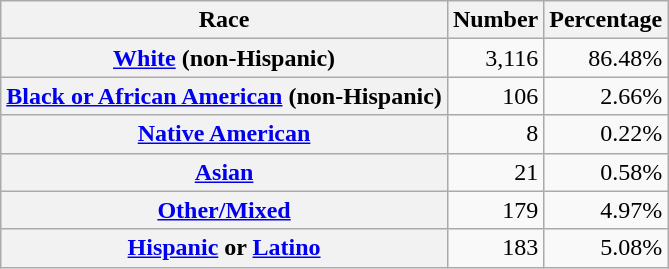<table class="wikitable" style="text-align:right">
<tr>
<th scope="col">Race</th>
<th scope="col">Number</th>
<th scope="col">Percentage</th>
</tr>
<tr>
<th scope="row"><a href='#'>White</a> (non-Hispanic)</th>
<td>3,116</td>
<td>86.48%</td>
</tr>
<tr>
<th scope="row"><a href='#'>Black or African American</a> (non-Hispanic)</th>
<td>106</td>
<td>2.66%</td>
</tr>
<tr>
<th scope="row"><a href='#'>Native American</a></th>
<td>8</td>
<td>0.22%</td>
</tr>
<tr>
<th scope="row"><a href='#'>Asian</a></th>
<td>21</td>
<td>0.58%</td>
</tr>
<tr>
<th scope="row"><a href='#'>Other/Mixed</a></th>
<td>179</td>
<td>4.97%</td>
</tr>
<tr>
<th scope="row"><a href='#'>Hispanic</a> or <a href='#'>Latino</a></th>
<td>183</td>
<td>5.08%</td>
</tr>
</table>
